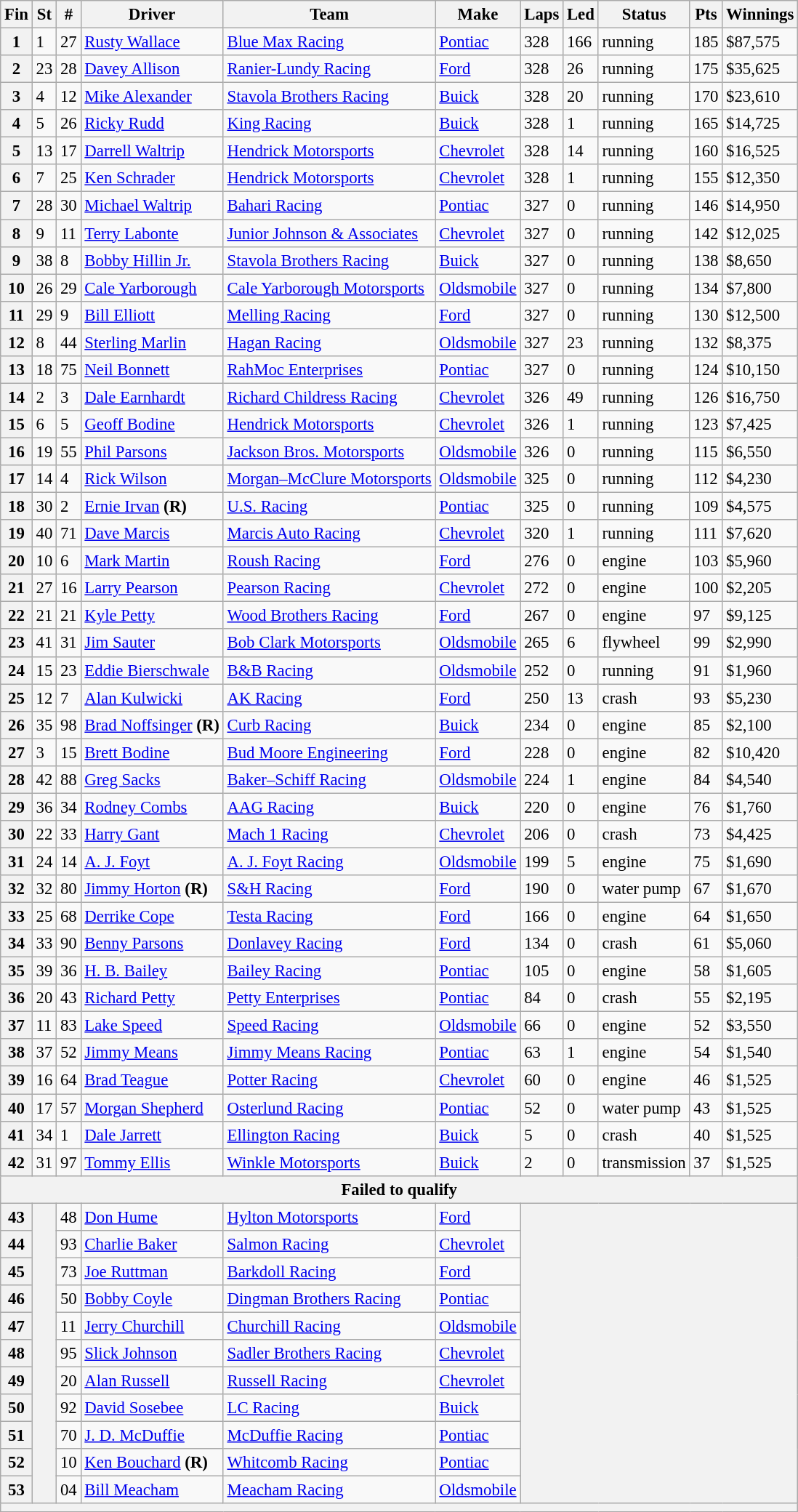<table class="wikitable" style="font-size:95%">
<tr>
<th>Fin</th>
<th>St</th>
<th>#</th>
<th>Driver</th>
<th>Team</th>
<th>Make</th>
<th>Laps</th>
<th>Led</th>
<th>Status</th>
<th>Pts</th>
<th>Winnings</th>
</tr>
<tr>
<th>1</th>
<td>1</td>
<td>27</td>
<td><a href='#'>Rusty Wallace</a></td>
<td><a href='#'>Blue Max Racing</a></td>
<td><a href='#'>Pontiac</a></td>
<td>328</td>
<td>166</td>
<td>running</td>
<td>185</td>
<td>$87,575</td>
</tr>
<tr>
<th>2</th>
<td>23</td>
<td>28</td>
<td><a href='#'>Davey Allison</a></td>
<td><a href='#'>Ranier-Lundy Racing</a></td>
<td><a href='#'>Ford</a></td>
<td>328</td>
<td>26</td>
<td>running</td>
<td>175</td>
<td>$35,625</td>
</tr>
<tr>
<th>3</th>
<td>4</td>
<td>12</td>
<td><a href='#'>Mike Alexander</a></td>
<td><a href='#'>Stavola Brothers Racing</a></td>
<td><a href='#'>Buick</a></td>
<td>328</td>
<td>20</td>
<td>running</td>
<td>170</td>
<td>$23,610</td>
</tr>
<tr>
<th>4</th>
<td>5</td>
<td>26</td>
<td><a href='#'>Ricky Rudd</a></td>
<td><a href='#'>King Racing</a></td>
<td><a href='#'>Buick</a></td>
<td>328</td>
<td>1</td>
<td>running</td>
<td>165</td>
<td>$14,725</td>
</tr>
<tr>
<th>5</th>
<td>13</td>
<td>17</td>
<td><a href='#'>Darrell Waltrip</a></td>
<td><a href='#'>Hendrick Motorsports</a></td>
<td><a href='#'>Chevrolet</a></td>
<td>328</td>
<td>14</td>
<td>running</td>
<td>160</td>
<td>$16,525</td>
</tr>
<tr>
<th>6</th>
<td>7</td>
<td>25</td>
<td><a href='#'>Ken Schrader</a></td>
<td><a href='#'>Hendrick Motorsports</a></td>
<td><a href='#'>Chevrolet</a></td>
<td>328</td>
<td>1</td>
<td>running</td>
<td>155</td>
<td>$12,350</td>
</tr>
<tr>
<th>7</th>
<td>28</td>
<td>30</td>
<td><a href='#'>Michael Waltrip</a></td>
<td><a href='#'>Bahari Racing</a></td>
<td><a href='#'>Pontiac</a></td>
<td>327</td>
<td>0</td>
<td>running</td>
<td>146</td>
<td>$14,950</td>
</tr>
<tr>
<th>8</th>
<td>9</td>
<td>11</td>
<td><a href='#'>Terry Labonte</a></td>
<td><a href='#'>Junior Johnson & Associates</a></td>
<td><a href='#'>Chevrolet</a></td>
<td>327</td>
<td>0</td>
<td>running</td>
<td>142</td>
<td>$12,025</td>
</tr>
<tr>
<th>9</th>
<td>38</td>
<td>8</td>
<td><a href='#'>Bobby Hillin Jr.</a></td>
<td><a href='#'>Stavola Brothers Racing</a></td>
<td><a href='#'>Buick</a></td>
<td>327</td>
<td>0</td>
<td>running</td>
<td>138</td>
<td>$8,650</td>
</tr>
<tr>
<th>10</th>
<td>26</td>
<td>29</td>
<td><a href='#'>Cale Yarborough</a></td>
<td><a href='#'>Cale Yarborough Motorsports</a></td>
<td><a href='#'>Oldsmobile</a></td>
<td>327</td>
<td>0</td>
<td>running</td>
<td>134</td>
<td>$7,800</td>
</tr>
<tr>
<th>11</th>
<td>29</td>
<td>9</td>
<td><a href='#'>Bill Elliott</a></td>
<td><a href='#'>Melling Racing</a></td>
<td><a href='#'>Ford</a></td>
<td>327</td>
<td>0</td>
<td>running</td>
<td>130</td>
<td>$12,500</td>
</tr>
<tr>
<th>12</th>
<td>8</td>
<td>44</td>
<td><a href='#'>Sterling Marlin</a></td>
<td><a href='#'>Hagan Racing</a></td>
<td><a href='#'>Oldsmobile</a></td>
<td>327</td>
<td>23</td>
<td>running</td>
<td>132</td>
<td>$8,375</td>
</tr>
<tr>
<th>13</th>
<td>18</td>
<td>75</td>
<td><a href='#'>Neil Bonnett</a></td>
<td><a href='#'>RahMoc Enterprises</a></td>
<td><a href='#'>Pontiac</a></td>
<td>327</td>
<td>0</td>
<td>running</td>
<td>124</td>
<td>$10,150</td>
</tr>
<tr>
<th>14</th>
<td>2</td>
<td>3</td>
<td><a href='#'>Dale Earnhardt</a></td>
<td><a href='#'>Richard Childress Racing</a></td>
<td><a href='#'>Chevrolet</a></td>
<td>326</td>
<td>49</td>
<td>running</td>
<td>126</td>
<td>$16,750</td>
</tr>
<tr>
<th>15</th>
<td>6</td>
<td>5</td>
<td><a href='#'>Geoff Bodine</a></td>
<td><a href='#'>Hendrick Motorsports</a></td>
<td><a href='#'>Chevrolet</a></td>
<td>326</td>
<td>1</td>
<td>running</td>
<td>123</td>
<td>$7,425</td>
</tr>
<tr>
<th>16</th>
<td>19</td>
<td>55</td>
<td><a href='#'>Phil Parsons</a></td>
<td><a href='#'>Jackson Bros. Motorsports</a></td>
<td><a href='#'>Oldsmobile</a></td>
<td>326</td>
<td>0</td>
<td>running</td>
<td>115</td>
<td>$6,550</td>
</tr>
<tr>
<th>17</th>
<td>14</td>
<td>4</td>
<td><a href='#'>Rick Wilson</a></td>
<td><a href='#'>Morgan–McClure Motorsports</a></td>
<td><a href='#'>Oldsmobile</a></td>
<td>325</td>
<td>0</td>
<td>running</td>
<td>112</td>
<td>$4,230</td>
</tr>
<tr>
<th>18</th>
<td>30</td>
<td>2</td>
<td><a href='#'>Ernie Irvan</a> <strong>(R)</strong></td>
<td><a href='#'>U.S. Racing</a></td>
<td><a href='#'>Pontiac</a></td>
<td>325</td>
<td>0</td>
<td>running</td>
<td>109</td>
<td>$4,575</td>
</tr>
<tr>
<th>19</th>
<td>40</td>
<td>71</td>
<td><a href='#'>Dave Marcis</a></td>
<td><a href='#'>Marcis Auto Racing</a></td>
<td><a href='#'>Chevrolet</a></td>
<td>320</td>
<td>1</td>
<td>running</td>
<td>111</td>
<td>$7,620</td>
</tr>
<tr>
<th>20</th>
<td>10</td>
<td>6</td>
<td><a href='#'>Mark Martin</a></td>
<td><a href='#'>Roush Racing</a></td>
<td><a href='#'>Ford</a></td>
<td>276</td>
<td>0</td>
<td>engine</td>
<td>103</td>
<td>$5,960</td>
</tr>
<tr>
<th>21</th>
<td>27</td>
<td>16</td>
<td><a href='#'>Larry Pearson</a></td>
<td><a href='#'>Pearson Racing</a></td>
<td><a href='#'>Chevrolet</a></td>
<td>272</td>
<td>0</td>
<td>engine</td>
<td>100</td>
<td>$2,205</td>
</tr>
<tr>
<th>22</th>
<td>21</td>
<td>21</td>
<td><a href='#'>Kyle Petty</a></td>
<td><a href='#'>Wood Brothers Racing</a></td>
<td><a href='#'>Ford</a></td>
<td>267</td>
<td>0</td>
<td>engine</td>
<td>97</td>
<td>$9,125</td>
</tr>
<tr>
<th>23</th>
<td>41</td>
<td>31</td>
<td><a href='#'>Jim Sauter</a></td>
<td><a href='#'>Bob Clark Motorsports</a></td>
<td><a href='#'>Oldsmobile</a></td>
<td>265</td>
<td>6</td>
<td>flywheel</td>
<td>99</td>
<td>$2,990</td>
</tr>
<tr>
<th>24</th>
<td>15</td>
<td>23</td>
<td><a href='#'>Eddie Bierschwale</a></td>
<td><a href='#'>B&B Racing</a></td>
<td><a href='#'>Oldsmobile</a></td>
<td>252</td>
<td>0</td>
<td>running</td>
<td>91</td>
<td>$1,960</td>
</tr>
<tr>
<th>25</th>
<td>12</td>
<td>7</td>
<td><a href='#'>Alan Kulwicki</a></td>
<td><a href='#'>AK Racing</a></td>
<td><a href='#'>Ford</a></td>
<td>250</td>
<td>13</td>
<td>crash</td>
<td>93</td>
<td>$5,230</td>
</tr>
<tr>
<th>26</th>
<td>35</td>
<td>98</td>
<td><a href='#'>Brad Noffsinger</a> <strong>(R)</strong></td>
<td><a href='#'>Curb Racing</a></td>
<td><a href='#'>Buick</a></td>
<td>234</td>
<td>0</td>
<td>engine</td>
<td>85</td>
<td>$2,100</td>
</tr>
<tr>
<th>27</th>
<td>3</td>
<td>15</td>
<td><a href='#'>Brett Bodine</a></td>
<td><a href='#'>Bud Moore Engineering</a></td>
<td><a href='#'>Ford</a></td>
<td>228</td>
<td>0</td>
<td>engine</td>
<td>82</td>
<td>$10,420</td>
</tr>
<tr>
<th>28</th>
<td>42</td>
<td>88</td>
<td><a href='#'>Greg Sacks</a></td>
<td><a href='#'>Baker–Schiff Racing</a></td>
<td><a href='#'>Oldsmobile</a></td>
<td>224</td>
<td>1</td>
<td>engine</td>
<td>84</td>
<td>$4,540</td>
</tr>
<tr>
<th>29</th>
<td>36</td>
<td>34</td>
<td><a href='#'>Rodney Combs</a></td>
<td><a href='#'>AAG Racing</a></td>
<td><a href='#'>Buick</a></td>
<td>220</td>
<td>0</td>
<td>engine</td>
<td>76</td>
<td>$1,760</td>
</tr>
<tr>
<th>30</th>
<td>22</td>
<td>33</td>
<td><a href='#'>Harry Gant</a></td>
<td><a href='#'>Mach 1 Racing</a></td>
<td><a href='#'>Chevrolet</a></td>
<td>206</td>
<td>0</td>
<td>crash</td>
<td>73</td>
<td>$4,425</td>
</tr>
<tr>
<th>31</th>
<td>24</td>
<td>14</td>
<td><a href='#'>A. J. Foyt</a></td>
<td><a href='#'>A. J. Foyt Racing</a></td>
<td><a href='#'>Oldsmobile</a></td>
<td>199</td>
<td>5</td>
<td>engine</td>
<td>75</td>
<td>$1,690</td>
</tr>
<tr>
<th>32</th>
<td>32</td>
<td>80</td>
<td><a href='#'>Jimmy Horton</a> <strong>(R)</strong></td>
<td><a href='#'>S&H Racing</a></td>
<td><a href='#'>Ford</a></td>
<td>190</td>
<td>0</td>
<td>water pump</td>
<td>67</td>
<td>$1,670</td>
</tr>
<tr>
<th>33</th>
<td>25</td>
<td>68</td>
<td><a href='#'>Derrike Cope</a></td>
<td><a href='#'>Testa Racing</a></td>
<td><a href='#'>Ford</a></td>
<td>166</td>
<td>0</td>
<td>engine</td>
<td>64</td>
<td>$1,650</td>
</tr>
<tr>
<th>34</th>
<td>33</td>
<td>90</td>
<td><a href='#'>Benny Parsons</a></td>
<td><a href='#'>Donlavey Racing</a></td>
<td><a href='#'>Ford</a></td>
<td>134</td>
<td>0</td>
<td>crash</td>
<td>61</td>
<td>$5,060</td>
</tr>
<tr>
<th>35</th>
<td>39</td>
<td>36</td>
<td><a href='#'>H. B. Bailey</a></td>
<td><a href='#'>Bailey Racing</a></td>
<td><a href='#'>Pontiac</a></td>
<td>105</td>
<td>0</td>
<td>engine</td>
<td>58</td>
<td>$1,605</td>
</tr>
<tr>
<th>36</th>
<td>20</td>
<td>43</td>
<td><a href='#'>Richard Petty</a></td>
<td><a href='#'>Petty Enterprises</a></td>
<td><a href='#'>Pontiac</a></td>
<td>84</td>
<td>0</td>
<td>crash</td>
<td>55</td>
<td>$2,195</td>
</tr>
<tr>
<th>37</th>
<td>11</td>
<td>83</td>
<td><a href='#'>Lake Speed</a></td>
<td><a href='#'>Speed Racing</a></td>
<td><a href='#'>Oldsmobile</a></td>
<td>66</td>
<td>0</td>
<td>engine</td>
<td>52</td>
<td>$3,550</td>
</tr>
<tr>
<th>38</th>
<td>37</td>
<td>52</td>
<td><a href='#'>Jimmy Means</a></td>
<td><a href='#'>Jimmy Means Racing</a></td>
<td><a href='#'>Pontiac</a></td>
<td>63</td>
<td>1</td>
<td>engine</td>
<td>54</td>
<td>$1,540</td>
</tr>
<tr>
<th>39</th>
<td>16</td>
<td>64</td>
<td><a href='#'>Brad Teague</a></td>
<td><a href='#'>Potter Racing</a></td>
<td><a href='#'>Chevrolet</a></td>
<td>60</td>
<td>0</td>
<td>engine</td>
<td>46</td>
<td>$1,525</td>
</tr>
<tr>
<th>40</th>
<td>17</td>
<td>57</td>
<td><a href='#'>Morgan Shepherd</a></td>
<td><a href='#'>Osterlund Racing</a></td>
<td><a href='#'>Pontiac</a></td>
<td>52</td>
<td>0</td>
<td>water pump</td>
<td>43</td>
<td>$1,525</td>
</tr>
<tr>
<th>41</th>
<td>34</td>
<td>1</td>
<td><a href='#'>Dale Jarrett</a></td>
<td><a href='#'>Ellington Racing</a></td>
<td><a href='#'>Buick</a></td>
<td>5</td>
<td>0</td>
<td>crash</td>
<td>40</td>
<td>$1,525</td>
</tr>
<tr>
<th>42</th>
<td>31</td>
<td>97</td>
<td><a href='#'>Tommy Ellis</a></td>
<td><a href='#'>Winkle Motorsports</a></td>
<td><a href='#'>Buick</a></td>
<td>2</td>
<td>0</td>
<td>transmission</td>
<td>37</td>
<td>$1,525</td>
</tr>
<tr>
<th colspan="11">Failed to qualify</th>
</tr>
<tr>
<th>43</th>
<th rowspan="11"></th>
<td>48</td>
<td><a href='#'>Don Hume</a></td>
<td><a href='#'>Hylton Motorsports</a></td>
<td><a href='#'>Ford</a></td>
<th colspan="5" rowspan="11"></th>
</tr>
<tr>
<th>44</th>
<td>93</td>
<td><a href='#'>Charlie Baker</a></td>
<td><a href='#'>Salmon Racing</a></td>
<td><a href='#'>Chevrolet</a></td>
</tr>
<tr>
<th>45</th>
<td>73</td>
<td><a href='#'>Joe Ruttman</a></td>
<td><a href='#'>Barkdoll Racing</a></td>
<td><a href='#'>Ford</a></td>
</tr>
<tr>
<th>46</th>
<td>50</td>
<td><a href='#'>Bobby Coyle</a></td>
<td><a href='#'>Dingman Brothers Racing</a></td>
<td><a href='#'>Pontiac</a></td>
</tr>
<tr>
<th>47</th>
<td>11</td>
<td><a href='#'>Jerry Churchill</a></td>
<td><a href='#'>Churchill Racing</a></td>
<td><a href='#'>Oldsmobile</a></td>
</tr>
<tr>
<th>48</th>
<td>95</td>
<td><a href='#'>Slick Johnson</a></td>
<td><a href='#'>Sadler Brothers Racing</a></td>
<td><a href='#'>Chevrolet</a></td>
</tr>
<tr>
<th>49</th>
<td>20</td>
<td><a href='#'>Alan Russell</a></td>
<td><a href='#'>Russell Racing</a></td>
<td><a href='#'>Chevrolet</a></td>
</tr>
<tr>
<th>50</th>
<td>92</td>
<td><a href='#'>David Sosebee</a></td>
<td><a href='#'>LC Racing</a></td>
<td><a href='#'>Buick</a></td>
</tr>
<tr>
<th>51</th>
<td>70</td>
<td><a href='#'>J. D. McDuffie</a></td>
<td><a href='#'>McDuffie Racing</a></td>
<td><a href='#'>Pontiac</a></td>
</tr>
<tr>
<th>52</th>
<td>10</td>
<td><a href='#'>Ken Bouchard</a> <strong>(R)</strong></td>
<td><a href='#'>Whitcomb Racing</a></td>
<td><a href='#'>Pontiac</a></td>
</tr>
<tr>
<th>53</th>
<td>04</td>
<td><a href='#'>Bill Meacham</a></td>
<td><a href='#'>Meacham Racing</a></td>
<td><a href='#'>Oldsmobile</a></td>
</tr>
<tr>
<th colspan="11"></th>
</tr>
</table>
